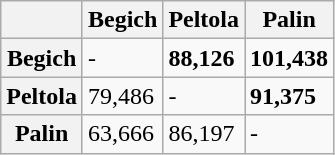<table class="wikitable">
<tr>
<th></th>
<th>Begich</th>
<th>Peltola</th>
<th>Palin</th>
</tr>
<tr>
<th>Begich</th>
<td>-</td>
<td><strong>88,126</strong></td>
<td><strong>101,438</strong></td>
</tr>
<tr>
<th>Peltola</th>
<td>79,486</td>
<td>-</td>
<td><strong>91,375</strong></td>
</tr>
<tr>
<th>Palin</th>
<td>63,666</td>
<td>86,197</td>
<td>-</td>
</tr>
</table>
